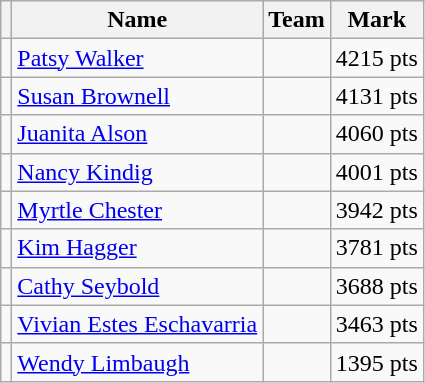<table class=wikitable>
<tr>
<th></th>
<th>Name</th>
<th>Team</th>
<th>Mark</th>
</tr>
<tr>
<td></td>
<td><a href='#'>Patsy Walker</a></td>
<td></td>
<td>4215 pts</td>
</tr>
<tr>
<td></td>
<td><a href='#'>Susan Brownell</a></td>
<td></td>
<td>4131 pts</td>
</tr>
<tr>
<td></td>
<td><a href='#'>Juanita Alson</a></td>
<td></td>
<td>4060 pts</td>
</tr>
<tr>
<td></td>
<td><a href='#'>Nancy Kindig</a></td>
<td></td>
<td>4001 pts</td>
</tr>
<tr>
<td></td>
<td><a href='#'>Myrtle Chester</a></td>
<td></td>
<td>3942 pts</td>
</tr>
<tr>
<td></td>
<td><a href='#'>Kim Hagger</a></td>
<td></td>
<td>3781 pts</td>
</tr>
<tr>
<td></td>
<td><a href='#'>Cathy Seybold</a></td>
<td></td>
<td>3688 pts</td>
</tr>
<tr>
<td></td>
<td><a href='#'>Vivian Estes Eschavarria</a></td>
<td></td>
<td>3463 pts</td>
</tr>
<tr>
<td></td>
<td><a href='#'>Wendy Limbaugh</a></td>
<td></td>
<td>1395 pts</td>
</tr>
</table>
